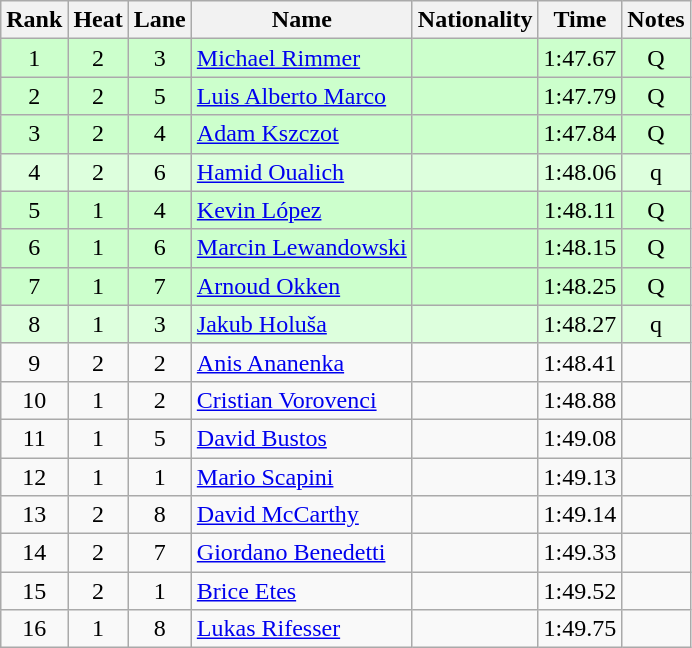<table class="wikitable sortable" style="text-align:center">
<tr>
<th>Rank</th>
<th>Heat</th>
<th>Lane</th>
<th>Name</th>
<th>Nationality</th>
<th>Time</th>
<th>Notes</th>
</tr>
<tr bgcolor=ccffcc>
<td>1</td>
<td>2</td>
<td>3</td>
<td align="left"><a href='#'>Michael Rimmer</a></td>
<td align=left></td>
<td>1:47.67</td>
<td>Q</td>
</tr>
<tr bgcolor=ccffcc>
<td>2</td>
<td>2</td>
<td>5</td>
<td align="left"><a href='#'>Luis Alberto Marco</a></td>
<td align=left></td>
<td>1:47.79</td>
<td>Q</td>
</tr>
<tr bgcolor=ccffcc>
<td>3</td>
<td>2</td>
<td>4</td>
<td align="left"><a href='#'>Adam Kszczot</a></td>
<td align=left></td>
<td>1:47.84</td>
<td>Q</td>
</tr>
<tr bgcolor=ddffdd>
<td>4</td>
<td>2</td>
<td>6</td>
<td align="left"><a href='#'>Hamid Oualich</a></td>
<td align=left></td>
<td>1:48.06</td>
<td>q</td>
</tr>
<tr bgcolor=ccffcc>
<td>5</td>
<td>1</td>
<td>4</td>
<td align="left"><a href='#'>Kevin López</a></td>
<td align=left></td>
<td>1:48.11</td>
<td>Q</td>
</tr>
<tr bgcolor=ccffcc>
<td>6</td>
<td>1</td>
<td>6</td>
<td align="left"><a href='#'>Marcin Lewandowski</a></td>
<td align=left></td>
<td>1:48.15</td>
<td>Q</td>
</tr>
<tr bgcolor=ccffcc>
<td>7</td>
<td>1</td>
<td>7</td>
<td align="left"><a href='#'>Arnoud Okken</a></td>
<td align=left></td>
<td>1:48.25</td>
<td>Q</td>
</tr>
<tr bgcolor=ddffdd>
<td>8</td>
<td>1</td>
<td>3</td>
<td align="left"><a href='#'>Jakub Holuša</a></td>
<td align=left></td>
<td>1:48.27</td>
<td>q</td>
</tr>
<tr>
<td>9</td>
<td>2</td>
<td>2</td>
<td align="left"><a href='#'>Anis Ananenka</a></td>
<td align=left></td>
<td>1:48.41</td>
<td></td>
</tr>
<tr>
<td>10</td>
<td>1</td>
<td>2</td>
<td align="left"><a href='#'>Cristian Vorovenci</a></td>
<td align=left></td>
<td>1:48.88</td>
<td></td>
</tr>
<tr>
<td>11</td>
<td>1</td>
<td>5</td>
<td align="left"><a href='#'>David Bustos</a></td>
<td align=left></td>
<td>1:49.08</td>
<td></td>
</tr>
<tr>
<td>12</td>
<td>1</td>
<td>1</td>
<td align="left"><a href='#'>Mario Scapini</a></td>
<td align=left></td>
<td>1:49.13</td>
<td></td>
</tr>
<tr>
<td>13</td>
<td>2</td>
<td>8</td>
<td align="left"><a href='#'>David McCarthy</a></td>
<td align=left></td>
<td>1:49.14</td>
<td></td>
</tr>
<tr>
<td>14</td>
<td>2</td>
<td>7</td>
<td align="left"><a href='#'>Giordano Benedetti</a></td>
<td align=left></td>
<td>1:49.33</td>
<td></td>
</tr>
<tr>
<td>15</td>
<td>2</td>
<td>1</td>
<td align="left"><a href='#'>Brice Etes</a></td>
<td align=left></td>
<td>1:49.52</td>
<td></td>
</tr>
<tr>
<td>16</td>
<td>1</td>
<td>8</td>
<td align="left"><a href='#'>Lukas Rifesser</a></td>
<td align=left></td>
<td>1:49.75</td>
<td></td>
</tr>
</table>
